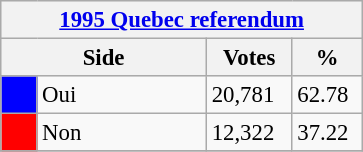<table class="wikitable" style="font-size: 95%; clear:both">
<tr style="background-color:#E9E9E9">
<th colspan=4><a href='#'>1995 Quebec referendum</a></th>
</tr>
<tr style="background-color:#E9E9E9">
<th colspan=2 style="width: 130px">Side</th>
<th style="width: 50px">Votes</th>
<th style="width: 40px">%</th>
</tr>
<tr>
<td bgcolor="blue"></td>
<td>Oui</td>
<td>20,781</td>
<td>62.78</td>
</tr>
<tr>
<td bgcolor="red"></td>
<td>Non</td>
<td>12,322</td>
<td>37.22</td>
</tr>
<tr>
</tr>
</table>
